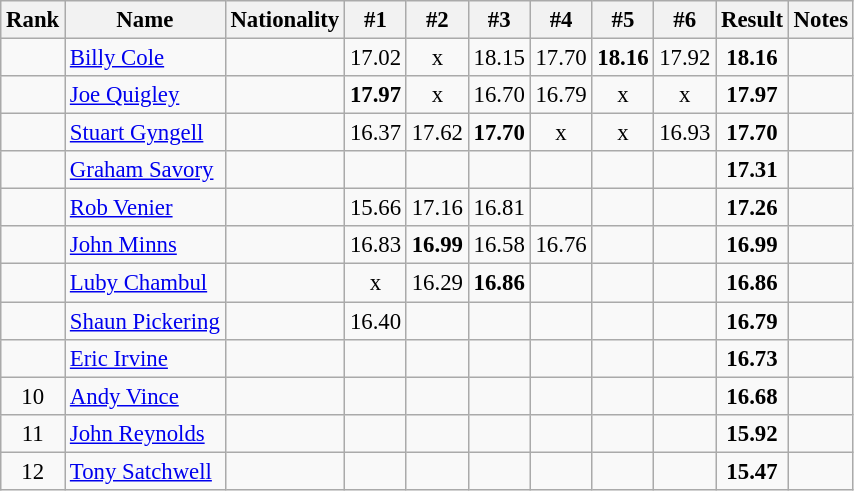<table class="wikitable sortable" style=" text-align:center;font-size:95%">
<tr>
<th>Rank</th>
<th>Name</th>
<th>Nationality</th>
<th>#1</th>
<th>#2</th>
<th>#3</th>
<th>#4</th>
<th>#5</th>
<th>#6</th>
<th>Result</th>
<th>Notes</th>
</tr>
<tr>
<td></td>
<td align=left><a href='#'>Billy Cole</a></td>
<td align=left></td>
<td>17.02</td>
<td>x</td>
<td>18.15</td>
<td>17.70</td>
<td><strong>18.16</strong></td>
<td>17.92</td>
<td><strong>18.16</strong></td>
<td></td>
</tr>
<tr>
<td></td>
<td align=left><a href='#'>Joe Quigley</a></td>
<td align=left></td>
<td><strong>17.97</strong></td>
<td>x</td>
<td>16.70</td>
<td>16.79</td>
<td>x</td>
<td>x</td>
<td><strong>17.97</strong></td>
<td></td>
</tr>
<tr>
<td></td>
<td align=left><a href='#'>Stuart Gyngell</a></td>
<td align=left></td>
<td>16.37</td>
<td>17.62</td>
<td><strong>17.70</strong></td>
<td>x</td>
<td>x</td>
<td>16.93</td>
<td><strong>17.70</strong></td>
<td></td>
</tr>
<tr>
<td></td>
<td align=left><a href='#'>Graham Savory</a></td>
<td align=left></td>
<td></td>
<td></td>
<td></td>
<td></td>
<td></td>
<td></td>
<td><strong>17.31</strong></td>
<td></td>
</tr>
<tr>
<td></td>
<td align=left><a href='#'>Rob Venier</a></td>
<td align=left></td>
<td>15.66</td>
<td>17.16</td>
<td>16.81</td>
<td></td>
<td></td>
<td></td>
<td><strong>17.26</strong></td>
<td></td>
</tr>
<tr>
<td></td>
<td align=left><a href='#'>John Minns</a></td>
<td align=left></td>
<td>16.83</td>
<td><strong>16.99</strong></td>
<td>16.58</td>
<td>16.76</td>
<td></td>
<td></td>
<td><strong>16.99</strong></td>
<td></td>
</tr>
<tr>
<td></td>
<td align=left><a href='#'>Luby Chambul</a></td>
<td align=left></td>
<td>x</td>
<td>16.29</td>
<td><strong>16.86</strong></td>
<td></td>
<td></td>
<td></td>
<td><strong>16.86</strong></td>
<td></td>
</tr>
<tr>
<td></td>
<td align=left><a href='#'>Shaun Pickering</a></td>
<td align=left></td>
<td>16.40</td>
<td></td>
<td></td>
<td></td>
<td></td>
<td></td>
<td><strong>16.79</strong></td>
<td></td>
</tr>
<tr>
<td></td>
<td align=left><a href='#'>Eric Irvine</a></td>
<td align=left></td>
<td></td>
<td></td>
<td></td>
<td></td>
<td></td>
<td></td>
<td><strong>16.73</strong></td>
<td></td>
</tr>
<tr>
<td>10</td>
<td align=left><a href='#'>Andy Vince</a></td>
<td align=left></td>
<td></td>
<td></td>
<td></td>
<td></td>
<td></td>
<td></td>
<td><strong>16.68</strong></td>
<td></td>
</tr>
<tr>
<td>11</td>
<td align=left><a href='#'>John Reynolds</a></td>
<td align=left></td>
<td></td>
<td></td>
<td></td>
<td></td>
<td></td>
<td></td>
<td><strong>15.92</strong></td>
<td></td>
</tr>
<tr>
<td>12</td>
<td align=left><a href='#'>Tony Satchwell</a></td>
<td align=left></td>
<td></td>
<td></td>
<td></td>
<td></td>
<td></td>
<td></td>
<td><strong>15.47</strong></td>
<td></td>
</tr>
</table>
